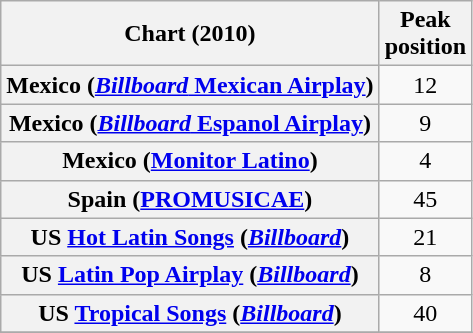<table class="wikitable sortable plainrowheaders" style="text-align:center">
<tr>
<th scope="col">Chart (2010)</th>
<th scope="col">Peak<br>position</th>
</tr>
<tr>
<th scope="row">Mexico  (<a href='#'><em>Billboard</em> Mexican Airplay</a>)</th>
<td align="center">12</td>
</tr>
<tr>
<th scope="row">Mexico  (<a href='#'><em>Billboard</em> Espanol Airplay</a>)</th>
<td align="center">9</td>
</tr>
<tr>
<th scope="row">Mexico (<a href='#'>Monitor Latino</a>)</th>
<td align="center">4</td>
</tr>
<tr>
<th scope="row">Spain (<a href='#'>PROMUSICAE</a>)</th>
<td align="center">45</td>
</tr>
<tr>
<th scope="row">US <a href='#'>Hot Latin Songs</a> (<em><a href='#'>Billboard</a></em>)</th>
<td align="center">21</td>
</tr>
<tr>
<th scope="row">US <a href='#'>Latin Pop Airplay</a> (<em><a href='#'>Billboard</a></em>)</th>
<td align="center">8</td>
</tr>
<tr>
<th scope="row">US <a href='#'>Tropical Songs</a> (<em><a href='#'>Billboard</a></em>)</th>
<td align="center">40</td>
</tr>
<tr>
</tr>
</table>
